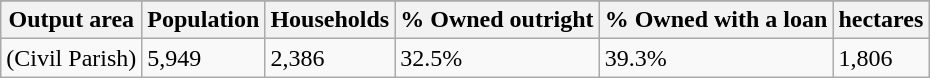<table class="wikitable">
<tr>
</tr>
<tr>
<th>Output area</th>
<th>Population</th>
<th>Households</th>
<th>% Owned outright</th>
<th>% Owned with a loan</th>
<th>hectares</th>
</tr>
<tr>
<td>(Civil Parish)</td>
<td>5,949</td>
<td>2,386</td>
<td>32.5%</td>
<td>39.3%</td>
<td>1,806</td>
</tr>
</table>
